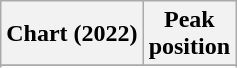<table class="wikitable sortable plainrowheaders" style="text-align:center">
<tr>
<th scope="col">Chart (2022)</th>
<th scope="col">Peak<br>position</th>
</tr>
<tr>
</tr>
<tr>
</tr>
</table>
